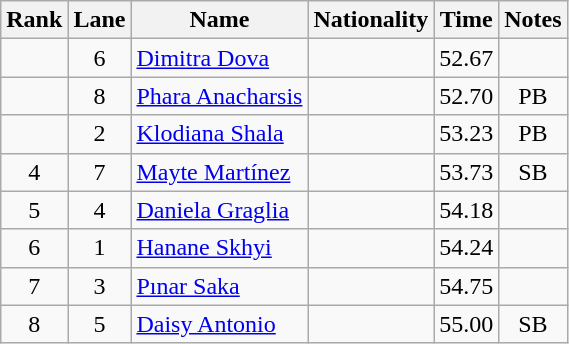<table class="wikitable sortable" style="text-align:center">
<tr>
<th>Rank</th>
<th>Lane</th>
<th>Name</th>
<th>Nationality</th>
<th>Time</th>
<th>Notes</th>
</tr>
<tr>
<td></td>
<td>6</td>
<td align=left><a href='#'>Dimitra Dova</a></td>
<td align=left></td>
<td>52.67</td>
<td></td>
</tr>
<tr>
<td></td>
<td>8</td>
<td align=left><a href='#'>Phara Anacharsis</a></td>
<td align=left></td>
<td>52.70</td>
<td>PB</td>
</tr>
<tr>
<td></td>
<td>2</td>
<td align=left><a href='#'>Klodiana Shala</a></td>
<td align=left></td>
<td>53.23</td>
<td>PB</td>
</tr>
<tr>
<td>4</td>
<td>7</td>
<td align=left><a href='#'>Mayte Martínez</a></td>
<td align=left></td>
<td>53.73</td>
<td>SB</td>
</tr>
<tr>
<td>5</td>
<td>4</td>
<td align=left><a href='#'>Daniela Graglia</a></td>
<td align=left></td>
<td>54.18</td>
<td></td>
</tr>
<tr>
<td>6</td>
<td>1</td>
<td align=left><a href='#'>Hanane Skhyi</a></td>
<td align=left></td>
<td>54.24</td>
<td></td>
</tr>
<tr>
<td>7</td>
<td>3</td>
<td align=left><a href='#'>Pınar Saka</a></td>
<td align=left></td>
<td>54.75</td>
<td></td>
</tr>
<tr>
<td>8</td>
<td>5</td>
<td align=left><a href='#'>Daisy Antonio</a></td>
<td align=left></td>
<td>55.00</td>
<td>SB</td>
</tr>
</table>
